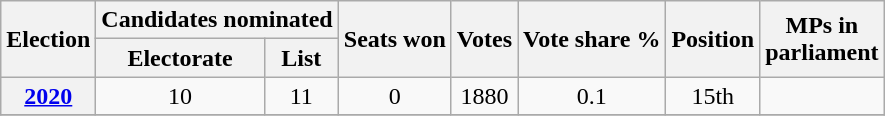<table class=wikitable>
<tr>
<th rowspan=2>Election</th>
<th colspan=2>Candidates nominated</th>
<th rowspan=2>Seats won</th>
<th rowspan=2>Votes</th>
<th rowspan=2>Vote share %</th>
<th rowspan=2>Position</th>
<th rowspan=2>MPs in <br> parliament</th>
</tr>
<tr align="center">
<th>Electorate</th>
<th>List</th>
</tr>
<tr align="center">
<th><a href='#'>2020</a></th>
<td>10</td>
<td>11</td>
<td>0</td>
<td>1880</td>
<td>0.1</td>
<td>15th</td>
<td></td>
</tr>
<tr align="center">
</tr>
</table>
